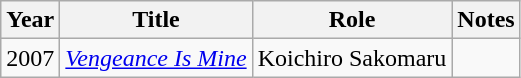<table class="wikitable">
<tr>
<th>Year</th>
<th>Title</th>
<th>Role</th>
<th>Notes</th>
</tr>
<tr>
<td>2007</td>
<td><em><a href='#'>Vengeance Is Mine</a></em></td>
<td>Koichiro Sakomaru</td>
<td></td>
</tr>
</table>
